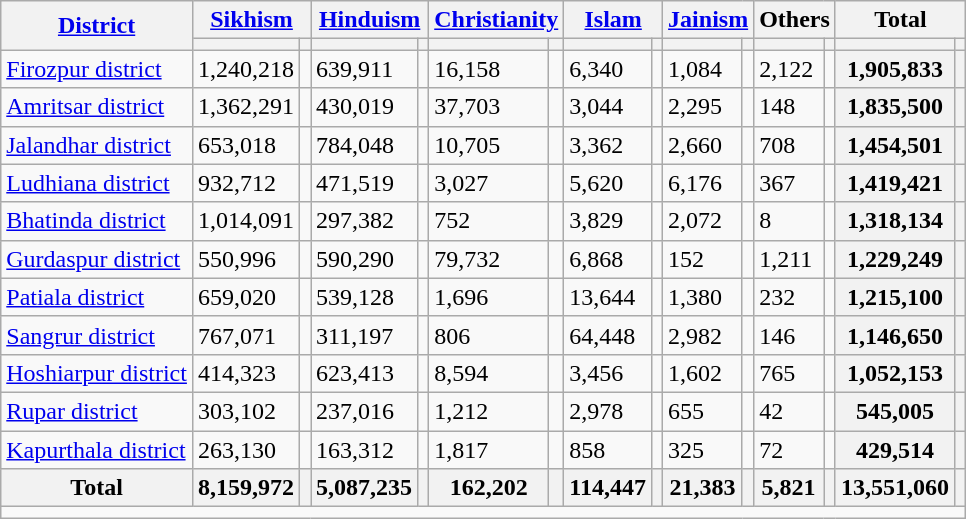<table class="wikitable sortable mw-collapsible">
<tr>
<th rowspan="2"><a href='#'>District</a></th>
<th colspan="2"><a href='#'>Sikhism</a> </th>
<th colspan="2"><a href='#'>Hinduism</a> </th>
<th colspan="2"><a href='#'>Christianity</a> </th>
<th colspan="2"><a href='#'>Islam</a> </th>
<th colspan="2"><a href='#'>Jainism</a> </th>
<th colspan="2">Others</th>
<th colspan="2">Total</th>
</tr>
<tr>
<th><a href='#'></a></th>
<th></th>
<th></th>
<th></th>
<th></th>
<th></th>
<th></th>
<th></th>
<th></th>
<th></th>
<th></th>
<th></th>
<th></th>
<th></th>
</tr>
<tr>
<td><a href='#'>Firozpur district</a></td>
<td>1,240,218</td>
<td></td>
<td>639,911</td>
<td></td>
<td>16,158</td>
<td></td>
<td>6,340</td>
<td></td>
<td>1,084</td>
<td></td>
<td>2,122</td>
<td></td>
<th>1,905,833</th>
<th></th>
</tr>
<tr>
<td><a href='#'>Amritsar district</a></td>
<td>1,362,291</td>
<td></td>
<td>430,019</td>
<td></td>
<td>37,703</td>
<td></td>
<td>3,044</td>
<td></td>
<td>2,295</td>
<td></td>
<td>148</td>
<td></td>
<th>1,835,500</th>
<th></th>
</tr>
<tr>
<td><a href='#'>Jalandhar district</a></td>
<td>653,018</td>
<td></td>
<td>784,048</td>
<td></td>
<td>10,705</td>
<td></td>
<td>3,362</td>
<td></td>
<td>2,660</td>
<td></td>
<td>708</td>
<td></td>
<th>1,454,501</th>
<th></th>
</tr>
<tr>
<td><a href='#'>Ludhiana district</a></td>
<td>932,712</td>
<td></td>
<td>471,519</td>
<td></td>
<td>3,027</td>
<td></td>
<td>5,620</td>
<td></td>
<td>6,176</td>
<td></td>
<td>367</td>
<td></td>
<th>1,419,421</th>
<th></th>
</tr>
<tr>
<td><a href='#'>Bhatinda district</a></td>
<td>1,014,091</td>
<td></td>
<td>297,382</td>
<td></td>
<td>752</td>
<td></td>
<td>3,829</td>
<td></td>
<td>2,072</td>
<td></td>
<td>8</td>
<td></td>
<th>1,318,134</th>
<th></th>
</tr>
<tr>
<td><a href='#'>Gurdaspur district</a></td>
<td>550,996</td>
<td></td>
<td>590,290</td>
<td></td>
<td>79,732</td>
<td></td>
<td>6,868</td>
<td></td>
<td>152</td>
<td></td>
<td>1,211</td>
<td></td>
<th>1,229,249</th>
<th></th>
</tr>
<tr>
<td><a href='#'>Patiala district</a></td>
<td>659,020</td>
<td></td>
<td>539,128</td>
<td></td>
<td>1,696</td>
<td></td>
<td>13,644</td>
<td></td>
<td>1,380</td>
<td></td>
<td>232</td>
<td></td>
<th>1,215,100</th>
<th></th>
</tr>
<tr>
<td><a href='#'>Sangrur district</a></td>
<td>767,071</td>
<td></td>
<td>311,197</td>
<td></td>
<td>806</td>
<td></td>
<td>64,448</td>
<td></td>
<td>2,982</td>
<td></td>
<td>146</td>
<td></td>
<th>1,146,650</th>
<th></th>
</tr>
<tr>
<td><a href='#'>Hoshiarpur district</a></td>
<td>414,323</td>
<td></td>
<td>623,413</td>
<td></td>
<td>8,594</td>
<td></td>
<td>3,456</td>
<td></td>
<td>1,602</td>
<td></td>
<td>765</td>
<td></td>
<th>1,052,153</th>
<th></th>
</tr>
<tr>
<td><a href='#'>Rupar district</a></td>
<td>303,102</td>
<td></td>
<td>237,016</td>
<td></td>
<td>1,212</td>
<td></td>
<td>2,978</td>
<td></td>
<td>655</td>
<td></td>
<td>42</td>
<td></td>
<th>545,005</th>
<th></th>
</tr>
<tr>
<td><a href='#'>Kapurthala district</a></td>
<td>263,130</td>
<td></td>
<td>163,312</td>
<td></td>
<td>1,817</td>
<td></td>
<td>858</td>
<td></td>
<td>325</td>
<td></td>
<td>72</td>
<td></td>
<th>429,514</th>
<th></th>
</tr>
<tr>
<th>Total</th>
<th>8,159,972</th>
<th></th>
<th>5,087,235</th>
<th></th>
<th>162,202</th>
<th></th>
<th>114,447</th>
<th></th>
<th>21,383</th>
<th></th>
<th>5,821</th>
<th></th>
<th>13,551,060</th>
<th></th>
</tr>
<tr class="sortbottom">
<td colspan="15"></td>
</tr>
</table>
